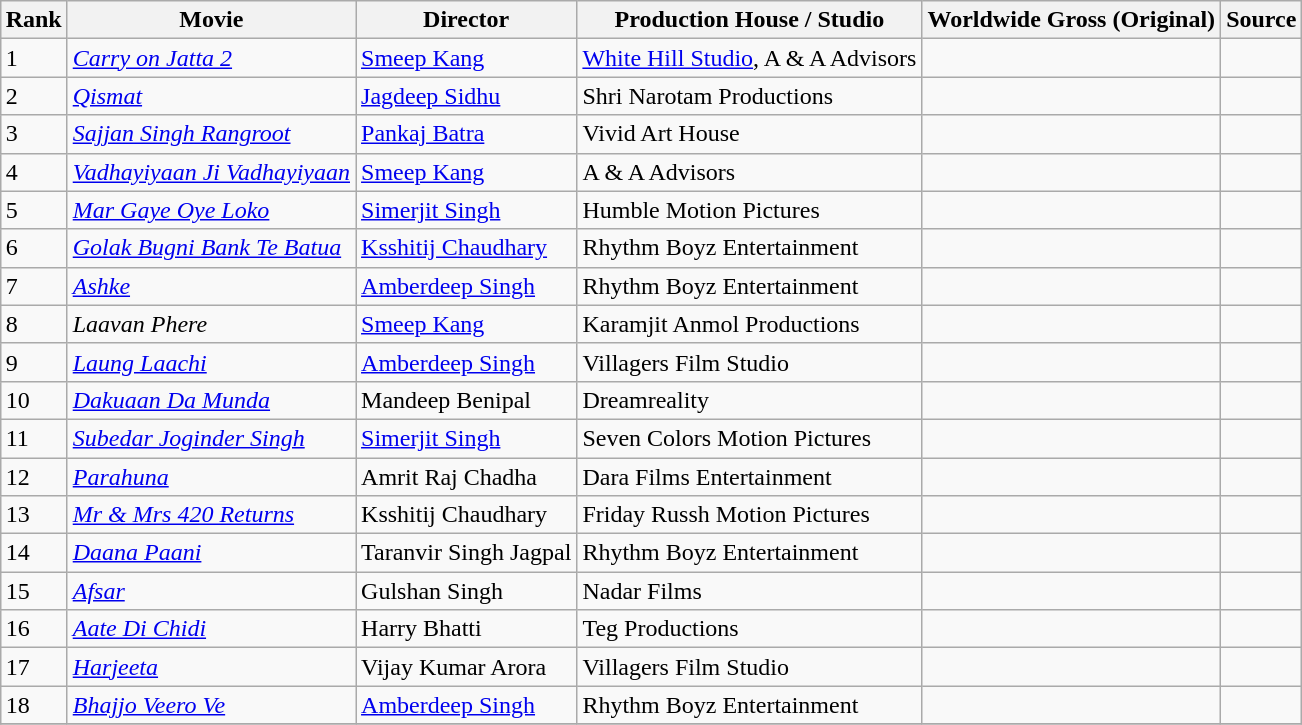<table class="wikitable sortable" style="margin:auto; margin:auto;">
<tr>
<th>Rank</th>
<th>Movie</th>
<th>Director</th>
<th>Production House / Studio</th>
<th>Worldwide Gross (Original)</th>
<th>Source</th>
</tr>
<tr>
<td>1</td>
<td><em><a href='#'>Carry on Jatta 2</a></em></td>
<td><a href='#'>Smeep Kang</a></td>
<td><a href='#'>White Hill Studio</a>, A & A Advisors</td>
<td></td>
<td><br>

</td>
</tr>
<tr>
<td>2</td>
<td><em><a href='#'>Qismat</a></em></td>
<td><a href='#'>Jagdeep Sidhu</a></td>
<td>Shri Narotam Productions</td>
<td></td>
<td></td>
</tr>
<tr>
<td>3</td>
<td><em><a href='#'>Sajjan Singh Rangroot</a></em></td>
<td><a href='#'>Pankaj Batra</a></td>
<td>Vivid Art House</td>
<td></td>
<td></td>
</tr>
<tr>
<td>4</td>
<td><em><a href='#'>Vadhayiyaan Ji Vadhayiyaan</a></em></td>
<td><a href='#'>Smeep Kang</a></td>
<td>A & A Advisors</td>
<td></td>
<td></td>
</tr>
<tr>
<td>5</td>
<td><em><a href='#'>Mar Gaye Oye Loko</a></em></td>
<td><a href='#'>Simerjit Singh</a></td>
<td>Humble Motion Pictures</td>
<td></td>
<td></td>
</tr>
<tr>
<td>6</td>
<td><em><a href='#'>Golak Bugni Bank Te Batua</a></em></td>
<td><a href='#'>Ksshitij Chaudhary</a></td>
<td>Rhythm Boyz Entertainment</td>
<td></td>
<td></td>
</tr>
<tr>
<td>7</td>
<td><em><a href='#'>Ashke</a></em></td>
<td><a href='#'>Amberdeep Singh</a></td>
<td>Rhythm Boyz Entertainment</td>
<td></td>
<td></td>
</tr>
<tr>
<td>8</td>
<td><em>Laavan Phere</em></td>
<td><a href='#'>Smeep Kang</a></td>
<td>Karamjit Anmol Productions</td>
<td></td>
<td></td>
</tr>
<tr>
<td>9</td>
<td><em><a href='#'>Laung Laachi</a></em></td>
<td><a href='#'>Amberdeep Singh</a></td>
<td>Villagers Film Studio</td>
<td></td>
<td></td>
</tr>
<tr>
<td>10</td>
<td><em><a href='#'>Dakuaan Da Munda</a></em></td>
<td>Mandeep Benipal</td>
<td>Dreamreality</td>
<td></td>
<td></td>
</tr>
<tr>
<td>11</td>
<td><em><a href='#'>Subedar Joginder Singh</a></em></td>
<td><a href='#'>Simerjit Singh</a></td>
<td>Seven Colors Motion Pictures</td>
<td></td>
<td></td>
</tr>
<tr>
<td>12</td>
<td><em><a href='#'>Parahuna</a></em></td>
<td>Amrit Raj Chadha</td>
<td>Dara Films Entertainment</td>
<td></td>
<td></td>
</tr>
<tr>
<td>13</td>
<td><em><a href='#'>Mr & Mrs 420 Returns</a></em></td>
<td>Ksshitij Chaudhary</td>
<td>Friday Russh Motion Pictures</td>
<td></td>
<td></td>
</tr>
<tr>
<td>14</td>
<td><em><a href='#'>Daana Paani</a></em></td>
<td>Taranvir Singh Jagpal</td>
<td>Rhythm Boyz Entertainment</td>
<td></td>
<td></td>
</tr>
<tr>
<td>15</td>
<td><em><a href='#'>Afsar</a></em></td>
<td>Gulshan Singh</td>
<td>Nadar Films</td>
<td></td>
<td></td>
</tr>
<tr>
<td>16</td>
<td><em><a href='#'>Aate Di Chidi</a></em></td>
<td>Harry Bhatti</td>
<td>Teg Productions</td>
<td></td>
<td></td>
</tr>
<tr>
<td>17</td>
<td><em><a href='#'>Harjeeta</a></em></td>
<td>Vijay Kumar Arora</td>
<td>Villagers Film Studio</td>
<td></td>
<td></td>
</tr>
<tr>
<td>18</td>
<td><em><a href='#'>Bhajjo Veero Ve</a></em></td>
<td><a href='#'>Amberdeep Singh</a></td>
<td>Rhythm Boyz Entertainment</td>
<td></td>
<td></td>
</tr>
<tr>
</tr>
</table>
